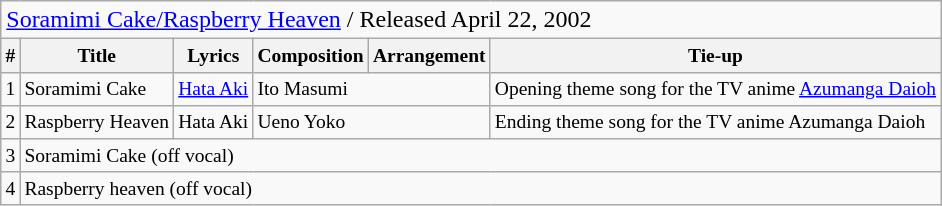<table class="wikitable" style="font-size:small; white-space:nowrap">
<tr>
<td colspan="6" style="font-size:medium"><a href='#'>Soramimi Cake/Raspberry Heaven</a> / Released April 22, 2002</td>
</tr>
<tr>
<th>#</th>
<th>Title</th>
<th>Lyrics</th>
<th>Composition</th>
<th>Arrangement</th>
<th>Tie-up</th>
</tr>
<tr>
<td>1</td>
<td>Soramimi Cake</td>
<td><a href='#'>Hata Aki</a></td>
<td colspan="2">Ito Masumi</td>
<td>Opening theme song for the TV anime <a href='#'>Azumanga Daioh</a></td>
</tr>
<tr>
<td>2</td>
<td>Raspberry Heaven</td>
<td>Hata Aki</td>
<td colspan="2">Ueno Yoko</td>
<td>Ending theme song for the TV anime Azumanga Daioh</td>
</tr>
<tr>
<td>3</td>
<td colspan="5">Soramimi Cake (off vocal)</td>
</tr>
<tr>
<td>4</td>
<td colspan="5">Raspberry heaven (off vocal)</td>
</tr>
</table>
